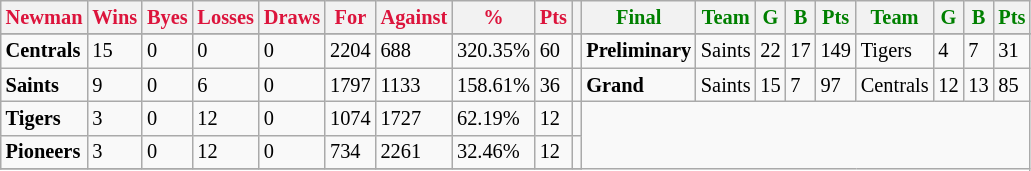<table style="font-size: 85%; text-align: left;" class="wikitable">
<tr>
<th style="color:crimson">Newman</th>
<th style="color:crimson">Wins</th>
<th style="color:crimson">Byes</th>
<th style="color:crimson">Losses</th>
<th style="color:crimson">Draws</th>
<th style="color:crimson">For</th>
<th style="color:crimson">Against</th>
<th style="color:crimson">%</th>
<th style="color:crimson">Pts</th>
<th></th>
<th style="color:green">Final</th>
<th style="color:green">Team</th>
<th style="color:green">G</th>
<th style="color:green">B</th>
<th style="color:green">Pts</th>
<th style="color:green">Team</th>
<th style="color:green">G</th>
<th style="color:green">B</th>
<th style="color:green">Pts</th>
</tr>
<tr>
</tr>
<tr>
</tr>
<tr>
<td><strong>	Centrals	</strong></td>
<td>15</td>
<td>0</td>
<td>0</td>
<td>0</td>
<td>2204</td>
<td>688</td>
<td>320.35%</td>
<td>60</td>
<td></td>
<td><strong>Preliminary</strong></td>
<td>Saints</td>
<td>22</td>
<td>17</td>
<td>149</td>
<td>Tigers</td>
<td>4</td>
<td>7</td>
<td>31</td>
</tr>
<tr>
<td><strong>	Saints	</strong></td>
<td>9</td>
<td>0</td>
<td>6</td>
<td>0</td>
<td>1797</td>
<td>1133</td>
<td>158.61%</td>
<td>36</td>
<td></td>
<td><strong>Grand</strong></td>
<td>Saints</td>
<td>15</td>
<td>7</td>
<td>97</td>
<td>Centrals</td>
<td>12</td>
<td>13</td>
<td>85</td>
</tr>
<tr>
<td><strong>	Tigers 	</strong></td>
<td>3</td>
<td>0</td>
<td>12</td>
<td>0</td>
<td>1074</td>
<td>1727</td>
<td>62.19%</td>
<td>12</td>
<td></td>
</tr>
<tr>
<td><strong>	Pioneers	</strong></td>
<td>3</td>
<td>0</td>
<td>12</td>
<td>0</td>
<td>734</td>
<td>2261</td>
<td>32.46%</td>
<td>12</td>
<td></td>
</tr>
<tr>
</tr>
</table>
